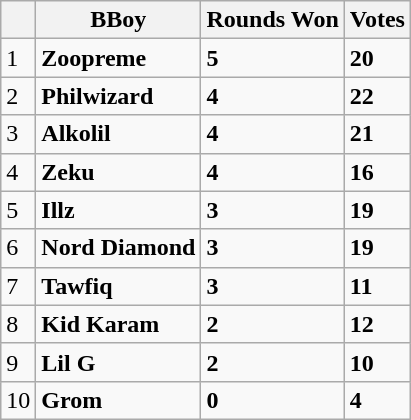<table class="wikitable">
<tr>
<th></th>
<th>BBoy</th>
<th>Rounds Won</th>
<th>Votes</th>
</tr>
<tr>
<td>1</td>
<td> <strong>Zoopreme</strong></td>
<td><strong>5</strong></td>
<td><strong>20</strong></td>
</tr>
<tr>
<td>2</td>
<td> <strong>Philwizard</strong></td>
<td><strong>4</strong></td>
<td><strong>22</strong></td>
</tr>
<tr>
<td>3</td>
<td> <strong>Alkolil</strong></td>
<td><strong>4</strong></td>
<td><strong>21</strong></td>
</tr>
<tr>
<td>4</td>
<td> <strong>Zeku</strong></td>
<td><strong>4</strong></td>
<td><strong>16</strong></td>
</tr>
<tr>
<td>5</td>
<td> <strong>Illz</strong></td>
<td><strong>3</strong></td>
<td><strong>19</strong></td>
</tr>
<tr>
<td>6</td>
<td> <strong>Nord Diamond</strong></td>
<td><strong>3</strong></td>
<td><strong>19</strong></td>
</tr>
<tr>
<td>7</td>
<td> <strong>Tawfiq</strong></td>
<td><strong>3</strong></td>
<td><strong>11</strong></td>
</tr>
<tr>
<td>8</td>
<td> <strong>Kid Karam</strong></td>
<td><strong>2</strong></td>
<td><strong>12</strong></td>
</tr>
<tr>
<td>9</td>
<td> <strong>Lil G</strong></td>
<td><strong>2</strong></td>
<td><strong>10</strong></td>
</tr>
<tr>
<td>10</td>
<td> <strong>Grom</strong></td>
<td><strong>0</strong></td>
<td><strong>4</strong></td>
</tr>
</table>
